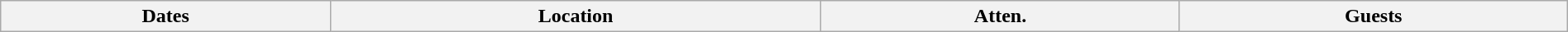<table class="wikitable" width="100%">
<tr>
<th>Dates</th>
<th>Location</th>
<th>Atten.</th>
<th>Guests<br>














</th>
</tr>
</table>
